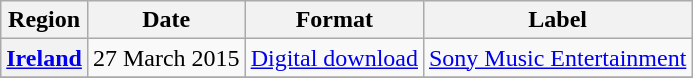<table class="wikitable sortable plainrowheaders">
<tr>
<th scope="col">Region</th>
<th scope="col">Date</th>
<th scope="col">Format</th>
<th scope="col">Label</th>
</tr>
<tr>
<th scope="row"><a href='#'>Ireland</a></th>
<td>27 March 2015</td>
<td><a href='#'>Digital download</a></td>
<td><a href='#'>Sony Music Entertainment</a></td>
</tr>
<tr>
</tr>
</table>
